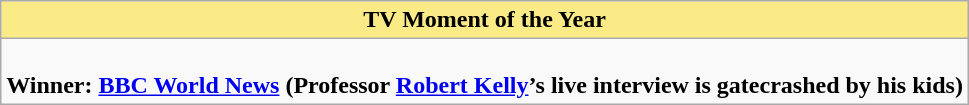<table class=wikitable style=font-size:100%>
<tr>
<th style="background:#FAEB86;" width="100%">TV Moment of the Year</th>
</tr>
<tr>
<td><br><strong>Winner: <a href='#'>BBC World News</a> (Professor <a href='#'>Robert Kelly</a>’s live interview is gatecrashed by his kids)</strong>
</td>
</tr>
</table>
